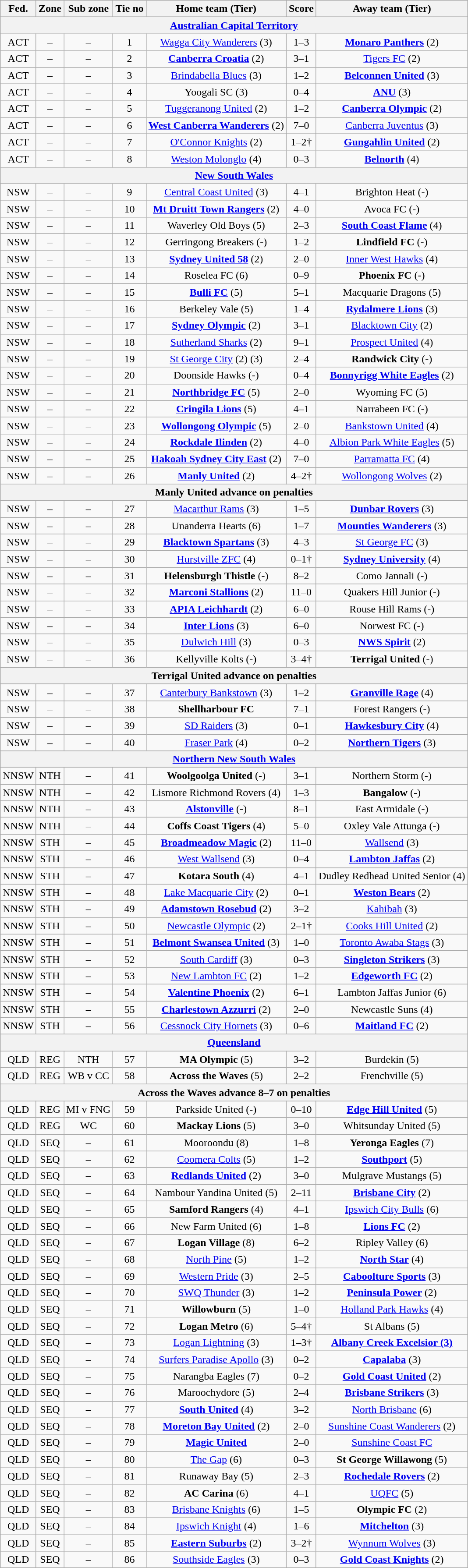<table class="wikitable" style="text-align:center">
<tr>
<th>Fed.</th>
<th>Zone</th>
<th>Sub zone</th>
<th>Tie no</th>
<th>Home team (Tier)</th>
<th>Score</th>
<th>Away team (Tier)</th>
</tr>
<tr>
<th colspan=7><a href='#'>Australian Capital Territory</a></th>
</tr>
<tr>
<td>ACT</td>
<td>–</td>
<td>–</td>
<td>1</td>
<td><a href='#'>Wagga City Wanderers</a> (3)</td>
<td>1–3</td>
<td><strong><a href='#'>Monaro Panthers</a></strong> (2)</td>
</tr>
<tr>
<td>ACT</td>
<td>–</td>
<td>–</td>
<td>2</td>
<td><strong><a href='#'>Canberra Croatia</a></strong> (2)</td>
<td>3–1</td>
<td><a href='#'>Tigers FC</a> (2)</td>
</tr>
<tr>
<td>ACT</td>
<td>–</td>
<td>–</td>
<td>3</td>
<td><a href='#'>Brindabella Blues</a> (3)</td>
<td>1–2</td>
<td><strong><a href='#'>Belconnen United</a></strong> (3)</td>
</tr>
<tr>
<td>ACT</td>
<td>–</td>
<td>–</td>
<td>4</td>
<td>Yoogali SC (3)</td>
<td>0–4</td>
<td><strong><a href='#'>ANU</a></strong> (3)</td>
</tr>
<tr>
<td>ACT</td>
<td>–</td>
<td>–</td>
<td>5</td>
<td><a href='#'>Tuggeranong United</a> (2)</td>
<td>1–2</td>
<td><strong><a href='#'>Canberra Olympic</a></strong> (2)</td>
</tr>
<tr>
<td>ACT</td>
<td>–</td>
<td>–</td>
<td>6</td>
<td><strong><a href='#'>West Canberra Wanderers</a></strong> (2)</td>
<td>7–0</td>
<td><a href='#'>Canberra Juventus</a> (3)</td>
</tr>
<tr>
<td>ACT</td>
<td>–</td>
<td>–</td>
<td>7</td>
<td><a href='#'>O'Connor Knights</a> (2)</td>
<td>1–2†</td>
<td><strong><a href='#'>Gungahlin United</a></strong> (2)</td>
</tr>
<tr>
<td>ACT</td>
<td>–</td>
<td>–</td>
<td>8</td>
<td><a href='#'>Weston Molonglo</a> (4)</td>
<td>0–3</td>
<td><strong><a href='#'>Belnorth</a></strong> (4)</td>
</tr>
<tr>
<th colspan=7><a href='#'>New South Wales</a></th>
</tr>
<tr>
<td>NSW</td>
<td>–</td>
<td>–</td>
<td>9</td>
<td><a href='#'>Central Coast United</a> (3)</td>
<td>4–1</td>
<td>Brighton Heat (-)</td>
</tr>
<tr>
<td>NSW</td>
<td>–</td>
<td>–</td>
<td>10</td>
<td><strong><a href='#'>Mt Druitt Town Rangers</a></strong> (2)</td>
<td>4–0</td>
<td>Avoca FC (-)</td>
</tr>
<tr>
<td>NSW</td>
<td>–</td>
<td>–</td>
<td>11</td>
<td>Waverley Old Boys (5)</td>
<td>2–3</td>
<td><strong><a href='#'>South Coast Flame</a></strong> (4)</td>
</tr>
<tr>
<td>NSW</td>
<td>–</td>
<td>–</td>
<td>12</td>
<td>Gerringong Breakers (-)</td>
<td>1–2</td>
<td><strong>Lindfield FC</strong> (-)</td>
</tr>
<tr>
<td>NSW</td>
<td>–</td>
<td>–</td>
<td>13</td>
<td><strong><a href='#'>Sydney United 58</a></strong> (2)</td>
<td>2–0</td>
<td><a href='#'>Inner West Hawks</a> (4)</td>
</tr>
<tr>
<td>NSW</td>
<td>–</td>
<td>–</td>
<td>14</td>
<td>Roselea FC (6)</td>
<td>0–9</td>
<td><strong>Phoenix FC</strong> (-)</td>
</tr>
<tr>
<td>NSW</td>
<td>–</td>
<td>–</td>
<td>15</td>
<td><strong><a href='#'>Bulli FC</a></strong> (5)</td>
<td>5–1</td>
<td>Macquarie Dragons (5)</td>
</tr>
<tr>
<td>NSW</td>
<td>–</td>
<td>–</td>
<td>16</td>
<td>Berkeley Vale (5)</td>
<td>1–4</td>
<td><strong><a href='#'>Rydalmere Lions</a></strong> (3)</td>
</tr>
<tr>
<td>NSW</td>
<td>–</td>
<td>–</td>
<td>17</td>
<td><strong><a href='#'>Sydney Olympic</a></strong> (2)</td>
<td>3–1</td>
<td><a href='#'>Blacktown City</a> (2)</td>
</tr>
<tr>
<td>NSW</td>
<td>–</td>
<td>–</td>
<td>18</td>
<td><a href='#'>Sutherland Sharks</a> (2)</td>
<td>9–1</td>
<td><a href='#'>Prospect United</a> (4)</td>
</tr>
<tr>
<td>NSW</td>
<td>–</td>
<td>–</td>
<td>19</td>
<td><a href='#'>St George City</a> (2) (3)</td>
<td>2–4</td>
<td><strong>Randwick City</strong> (-)</td>
</tr>
<tr>
<td>NSW</td>
<td>–</td>
<td>–</td>
<td>20</td>
<td>Doonside Hawks (-)</td>
<td>0–4</td>
<td><strong><a href='#'>Bonnyrigg White Eagles</a></strong> (2)</td>
</tr>
<tr>
<td>NSW</td>
<td>–</td>
<td>–</td>
<td>21</td>
<td><strong><a href='#'>Northbridge FC</a></strong> (5)</td>
<td>2–0</td>
<td>Wyoming FC (5)</td>
</tr>
<tr>
<td>NSW</td>
<td>–</td>
<td>–</td>
<td>22</td>
<td><strong><a href='#'>Cringila Lions</a></strong> (5)</td>
<td>4–1</td>
<td>Narrabeen FC (-)</td>
</tr>
<tr>
<td>NSW</td>
<td>–</td>
<td>–</td>
<td>23</td>
<td><strong><a href='#'>Wollongong Olympic</a></strong> (5)</td>
<td>2–0</td>
<td><a href='#'>Bankstown United</a> (4)</td>
</tr>
<tr>
<td>NSW</td>
<td>–</td>
<td>–</td>
<td>24</td>
<td><strong><a href='#'>Rockdale Ilinden</a></strong> (2)</td>
<td>4–0</td>
<td><a href='#'>Albion Park White Eagles</a> (5)</td>
</tr>
<tr>
<td>NSW</td>
<td>–</td>
<td>–</td>
<td>25</td>
<td><strong><a href='#'>Hakoah Sydney City East</a></strong> (2)</td>
<td>7–0</td>
<td><a href='#'>Parramatta FC</a> (4)</td>
</tr>
<tr>
<td>NSW</td>
<td>–</td>
<td>–</td>
<td>26</td>
<td><strong><a href='#'>Manly United</a></strong> (2)</td>
<td>4–2†</td>
<td><a href='#'>Wollongong Wolves</a> (2)</td>
</tr>
<tr>
<th colspan=7>Manly United advance on penalties</th>
</tr>
<tr>
<td>NSW</td>
<td>–</td>
<td>–</td>
<td>27</td>
<td><a href='#'>Macarthur Rams</a> (3)</td>
<td>1–5</td>
<td><strong><a href='#'>Dunbar Rovers</a></strong> (3)</td>
</tr>
<tr>
<td>NSW</td>
<td>–</td>
<td>–</td>
<td>28</td>
<td>Unanderra Hearts (6)</td>
<td>1–7</td>
<td><strong><a href='#'>Mounties Wanderers</a></strong> (3)</td>
</tr>
<tr>
<td>NSW</td>
<td>–</td>
<td>–</td>
<td>29</td>
<td><strong><a href='#'>Blacktown Spartans</a></strong> (3)</td>
<td>4–3</td>
<td><a href='#'>St George FC</a> (3)</td>
</tr>
<tr>
<td>NSW</td>
<td>–</td>
<td>–</td>
<td>30</td>
<td><a href='#'>Hurstville ZFC</a> (4)</td>
<td>0–1†</td>
<td><strong><a href='#'>Sydney University</a></strong> (4)</td>
</tr>
<tr>
<td>NSW</td>
<td>–</td>
<td>–</td>
<td>31</td>
<td><strong>Helensburgh Thistle</strong> (-)</td>
<td>8–2</td>
<td>Como Jannali (-)</td>
</tr>
<tr>
<td>NSW</td>
<td>–</td>
<td>–</td>
<td>32</td>
<td><strong><a href='#'>Marconi Stallions</a></strong> (2)</td>
<td>11–0</td>
<td>Quakers Hill Junior (-)</td>
</tr>
<tr>
<td>NSW</td>
<td>–</td>
<td>–</td>
<td>33</td>
<td><strong><a href='#'>APIA Leichhardt</a></strong> (2)</td>
<td>6–0</td>
<td>Rouse Hill Rams (-)</td>
</tr>
<tr>
<td>NSW</td>
<td>–</td>
<td>–</td>
<td>34</td>
<td><strong><a href='#'>Inter Lions</a></strong> (3)</td>
<td>6–0</td>
<td>Norwest FC (-)</td>
</tr>
<tr>
<td>NSW</td>
<td>–</td>
<td>–</td>
<td>35</td>
<td><a href='#'>Dulwich Hill</a> (3)</td>
<td>0–3</td>
<td><strong><a href='#'>NWS Spirit</a></strong> (2)</td>
</tr>
<tr>
<td>NSW</td>
<td>–</td>
<td>–</td>
<td>36</td>
<td>Kellyville Kolts (-)</td>
<td>3–4†</td>
<td><strong>Terrigal United</strong> (-)</td>
</tr>
<tr>
<th colspan=7>Terrigal United advance on penalties</th>
</tr>
<tr>
<td>NSW</td>
<td>–</td>
<td>–</td>
<td>37</td>
<td><a href='#'>Canterbury Bankstown</a> (3)</td>
<td>1–2</td>
<td><strong><a href='#'>Granville Rage</a></strong> (4)</td>
</tr>
<tr>
<td>NSW</td>
<td>–</td>
<td>–</td>
<td>38</td>
<td><strong>Shellharbour FC</strong></td>
<td>7–1</td>
<td>Forest Rangers (-)</td>
</tr>
<tr>
<td>NSW</td>
<td>–</td>
<td>–</td>
<td>39</td>
<td><a href='#'>SD Raiders</a> (3)</td>
<td>0–1</td>
<td><strong><a href='#'>Hawkesbury City</a></strong> (4)</td>
</tr>
<tr>
<td>NSW</td>
<td>–</td>
<td>–</td>
<td>40</td>
<td><a href='#'>Fraser Park</a> (4)</td>
<td>0–2</td>
<td><strong><a href='#'>Northern Tigers</a></strong> (3)</td>
</tr>
<tr>
<th colspan=7><a href='#'>Northern New South Wales</a></th>
</tr>
<tr>
<td>NNSW</td>
<td>NTH</td>
<td>–</td>
<td>41</td>
<td><strong>Woolgoolga United</strong> (-)</td>
<td>3–1</td>
<td>Northern Storm (-)</td>
</tr>
<tr>
<td>NNSW</td>
<td>NTH</td>
<td>–</td>
<td>42</td>
<td>Lismore Richmond Rovers (4)</td>
<td>1–3</td>
<td><strong>Bangalow</strong> (-)</td>
</tr>
<tr>
<td>NNSW</td>
<td>NTH</td>
<td>–</td>
<td>43</td>
<td><strong><a href='#'>Alstonville</a></strong> (-)</td>
<td>8–1</td>
<td>East Armidale (-)</td>
</tr>
<tr>
<td>NNSW</td>
<td>NTH</td>
<td>–</td>
<td>44</td>
<td><strong>Coffs Coast Tigers</strong> (4)</td>
<td>5–0</td>
<td>Oxley Vale Attunga (-)</td>
</tr>
<tr>
<td>NNSW</td>
<td>STH</td>
<td>–</td>
<td>45</td>
<td><strong><a href='#'>Broadmeadow Magic</a></strong> (2)</td>
<td>11–0</td>
<td><a href='#'>Wallsend</a> (3)</td>
</tr>
<tr>
<td>NNSW</td>
<td>STH</td>
<td>–</td>
<td>46</td>
<td><a href='#'>West Wallsend</a> (3)</td>
<td>0–4</td>
<td><strong><a href='#'>Lambton Jaffas</a></strong> (2)</td>
</tr>
<tr>
<td>NNSW</td>
<td>STH</td>
<td>–</td>
<td>47</td>
<td><strong>Kotara South</strong> (4)</td>
<td>4–1</td>
<td>Dudley Redhead United Senior (4)</td>
</tr>
<tr>
<td>NNSW</td>
<td>STH</td>
<td>–</td>
<td>48</td>
<td><a href='#'>Lake Macquarie City</a> (2)</td>
<td>0–1</td>
<td><strong><a href='#'>Weston Bears</a></strong> (2)</td>
</tr>
<tr>
<td>NNSW</td>
<td>STH</td>
<td>–</td>
<td>49</td>
<td><strong><a href='#'>Adamstown Rosebud</a></strong> (2)</td>
<td>3–2</td>
<td><a href='#'>Kahibah</a> (3)</td>
</tr>
<tr>
<td>NNSW</td>
<td>STH</td>
<td>–</td>
<td>50</td>
<td><a href='#'>Newcastle Olympic</a> (2)</td>
<td>2–1†</td>
<td><a href='#'>Cooks Hill United</a> (2)</td>
</tr>
<tr>
<td>NNSW</td>
<td>STH</td>
<td>–</td>
<td>51</td>
<td><strong><a href='#'>Belmont Swansea United</a></strong> (3)</td>
<td>1–0</td>
<td><a href='#'>Toronto Awaba Stags</a> (3)</td>
</tr>
<tr>
<td>NNSW</td>
<td>STH</td>
<td>–</td>
<td>52</td>
<td><a href='#'>South Cardiff</a> (3)</td>
<td>0–3</td>
<td><strong><a href='#'>Singleton Strikers</a></strong> (3)</td>
</tr>
<tr>
<td>NNSW</td>
<td>STH</td>
<td>–</td>
<td>53</td>
<td><a href='#'>New Lambton FC</a> (2)</td>
<td>1–2</td>
<td><strong><a href='#'>Edgeworth FC</a></strong> (2)</td>
</tr>
<tr>
<td>NNSW</td>
<td>STH</td>
<td>–</td>
<td>54</td>
<td><strong><a href='#'>Valentine Phoenix</a></strong> (2)</td>
<td>6–1</td>
<td>Lambton Jaffas Junior (6)</td>
</tr>
<tr>
<td>NNSW</td>
<td>STH</td>
<td>–</td>
<td>55</td>
<td><strong><a href='#'>Charlestown Azzurri</a></strong> (2)</td>
<td>2–0</td>
<td>Newcastle Suns (4)</td>
</tr>
<tr>
<td>NNSW</td>
<td>STH</td>
<td>–</td>
<td>56</td>
<td><a href='#'>Cessnock City Hornets</a> (3)</td>
<td>0–6</td>
<td><strong><a href='#'>Maitland FC</a></strong> (2)</td>
</tr>
<tr>
<th colspan=7><a href='#'>Queensland</a></th>
</tr>
<tr>
<td>QLD</td>
<td>REG</td>
<td>NTH</td>
<td>57</td>
<td><strong>MA Olympic</strong> (5)</td>
<td>3–2</td>
<td>Burdekin (5)</td>
</tr>
<tr>
<td>QLD</td>
<td>REG</td>
<td>WB v CC</td>
<td>58</td>
<td><strong>Across the Waves</strong> (5)</td>
<td>2–2</td>
<td>Frenchville (5)</td>
</tr>
<tr>
<th colspan=7>Across the Waves advance 8–7 on penalties</th>
</tr>
<tr>
<td>QLD</td>
<td>REG</td>
<td>MI v FNG</td>
<td>59</td>
<td>Parkside United (-)</td>
<td>0–10</td>
<td><strong><a href='#'>Edge Hill United</a></strong> (5)</td>
</tr>
<tr>
<td>QLD</td>
<td>REG</td>
<td>WC</td>
<td>60</td>
<td><strong>Mackay Lions</strong> (5)</td>
<td>3–0</td>
<td>Whitsunday United (5)</td>
</tr>
<tr>
<td>QLD</td>
<td>SEQ</td>
<td>–</td>
<td>61</td>
<td>Mooroondu (8)</td>
<td>1–8</td>
<td><strong>Yeronga Eagles</strong> (7)</td>
</tr>
<tr>
<td>QLD</td>
<td>SEQ</td>
<td>–</td>
<td>62</td>
<td><a href='#'>Coomera Colts</a> (5)</td>
<td>1–2</td>
<td><strong><a href='#'>Southport</a></strong> (5)</td>
</tr>
<tr>
<td>QLD</td>
<td>SEQ</td>
<td>–</td>
<td>63</td>
<td><strong><a href='#'>Redlands United</a></strong> (2)</td>
<td>3–0</td>
<td>Mulgrave Mustangs (5)</td>
</tr>
<tr>
<td>QLD</td>
<td>SEQ</td>
<td>–</td>
<td>64</td>
<td>Nambour Yandina United (5)</td>
<td>2–11</td>
<td><strong><a href='#'>Brisbane City</a></strong> (2)</td>
</tr>
<tr>
<td>QLD</td>
<td>SEQ</td>
<td>–</td>
<td>65</td>
<td><strong>Samford Rangers</strong> (4)</td>
<td>4–1</td>
<td><a href='#'>Ipswich City Bulls</a> (6)</td>
</tr>
<tr>
<td>QLD</td>
<td>SEQ</td>
<td>–</td>
<td>66</td>
<td>New Farm United (6)</td>
<td>1–8</td>
<td><strong><a href='#'>Lions FC</a></strong> (2)</td>
</tr>
<tr>
<td>QLD</td>
<td>SEQ</td>
<td>–</td>
<td>67</td>
<td><strong>Logan Village</strong> (8)</td>
<td>6–2</td>
<td>Ripley Valley (6)</td>
</tr>
<tr>
<td>QLD</td>
<td>SEQ</td>
<td>–</td>
<td>68</td>
<td><a href='#'>North Pine</a> (5)</td>
<td>1–2</td>
<td><strong><a href='#'>North Star</a></strong> (4)</td>
</tr>
<tr>
<td>QLD</td>
<td>SEQ</td>
<td>–</td>
<td>69</td>
<td><a href='#'>Western Pride</a> (3)</td>
<td>2–5</td>
<td><strong><a href='#'>Caboolture Sports</a></strong> (3)</td>
</tr>
<tr>
<td>QLD</td>
<td>SEQ</td>
<td>–</td>
<td>70</td>
<td><a href='#'>SWQ Thunder</a> (3)</td>
<td>1–2</td>
<td><strong><a href='#'>Peninsula Power</a></strong> (2)</td>
</tr>
<tr>
<td>QLD</td>
<td>SEQ</td>
<td>–</td>
<td>71</td>
<td><strong>Willowburn</strong> (5)</td>
<td>1–0</td>
<td><a href='#'>Holland Park Hawks</a> (4)</td>
</tr>
<tr>
<td>QLD</td>
<td>SEQ</td>
<td>–</td>
<td>72</td>
<td><strong>Logan Metro</strong> (6)</td>
<td>5–4†</td>
<td>St Albans (5)</td>
</tr>
<tr>
<td>QLD</td>
<td>SEQ</td>
<td>–</td>
<td>73</td>
<td><a href='#'>Logan Lightning</a> (3)</td>
<td>1–3†</td>
<td><strong><a href='#'>Albany Creek Excelsior (3)</a></strong></td>
</tr>
<tr>
<td>QLD</td>
<td>SEQ</td>
<td>–</td>
<td>74</td>
<td><a href='#'>Surfers Paradise Apollo</a> (3)</td>
<td>0–2</td>
<td><strong><a href='#'>Capalaba</a></strong> (3)</td>
</tr>
<tr>
<td>QLD</td>
<td>SEQ</td>
<td>–</td>
<td>75</td>
<td>Narangba Eagles (7)</td>
<td>0–2</td>
<td><strong><a href='#'>Gold Coast United</a></strong> (2)</td>
</tr>
<tr>
<td>QLD</td>
<td>SEQ</td>
<td>–</td>
<td>76</td>
<td>Maroochydore (5)</td>
<td>2–4</td>
<td><strong><a href='#'>Brisbane Strikers</a></strong> (3)</td>
</tr>
<tr>
<td>QLD</td>
<td>SEQ</td>
<td>–</td>
<td>77</td>
<td><strong><a href='#'>South United</a></strong> (4)</td>
<td>3–2</td>
<td><a href='#'>North Brisbane</a> (6)</td>
</tr>
<tr>
<td>QLD</td>
<td>SEQ</td>
<td>–</td>
<td>78</td>
<td><strong><a href='#'>Moreton Bay United</a></strong> (2)</td>
<td>2–0</td>
<td><a href='#'>Sunshine Coast Wanderers</a> (2)</td>
</tr>
<tr>
<td>QLD</td>
<td>SEQ</td>
<td>–</td>
<td>79</td>
<td><strong><a href='#'>Magic United</a></strong></td>
<td>2–0</td>
<td><a href='#'>Sunshine Coast FC</a></td>
</tr>
<tr>
<td>QLD</td>
<td>SEQ</td>
<td>–</td>
<td>80</td>
<td><a href='#'>The Gap</a> (6)</td>
<td>0–3</td>
<td><strong>St George Willawong</strong> (5)</td>
</tr>
<tr>
<td>QLD</td>
<td>SEQ</td>
<td>–</td>
<td>81</td>
<td>Runaway Bay (5)</td>
<td>2–3</td>
<td><strong><a href='#'>Rochedale Rovers</a></strong> (2)</td>
</tr>
<tr>
<td>QLD</td>
<td>SEQ</td>
<td>–</td>
<td>82</td>
<td><strong>AC Carina</strong> (6)</td>
<td>4–1</td>
<td><a href='#'>UQFC</a> (5)</td>
</tr>
<tr>
<td>QLD</td>
<td>SEQ</td>
<td>–</td>
<td>83</td>
<td><a href='#'>Brisbane Knights</a> (6)</td>
<td>1–5</td>
<td><strong>Olympic FC</strong> (2)</td>
</tr>
<tr>
<td>QLD</td>
<td>SEQ</td>
<td>–</td>
<td>84</td>
<td><a href='#'>Ipswich Knight</a> (4)</td>
<td>1–6</td>
<td><strong><a href='#'>Mitchelton</a></strong> (3)</td>
</tr>
<tr>
<td>QLD</td>
<td>SEQ</td>
<td>–</td>
<td>85</td>
<td><strong><a href='#'>Eastern Suburbs</a></strong> (2)</td>
<td>3–2†</td>
<td><a href='#'>Wynnum Wolves</a> (3)</td>
</tr>
<tr>
<td>QLD</td>
<td>SEQ</td>
<td>–</td>
<td>86</td>
<td><a href='#'>Southside Eagles</a> (3)</td>
<td>0–3</td>
<td><strong><a href='#'>Gold Coast Knights</a></strong> (2)</td>
</tr>
</table>
